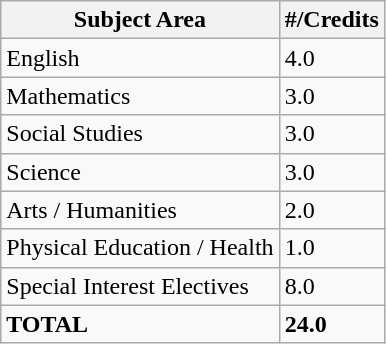<table class="wikitable">
<tr>
<th>Subject Area</th>
<th>#/Credits</th>
</tr>
<tr>
<td>English</td>
<td>4.0</td>
</tr>
<tr>
<td>Mathematics</td>
<td>3.0</td>
</tr>
<tr>
<td>Social Studies</td>
<td>3.0</td>
</tr>
<tr>
<td>Science</td>
<td>3.0</td>
</tr>
<tr>
<td>Arts / Humanities</td>
<td>2.0</td>
</tr>
<tr>
<td>Physical Education / Health</td>
<td>1.0</td>
</tr>
<tr>
<td>Special Interest Electives</td>
<td>8.0</td>
</tr>
<tr>
<td><strong>TOTAL</strong></td>
<td><strong>24.0</strong></td>
</tr>
</table>
